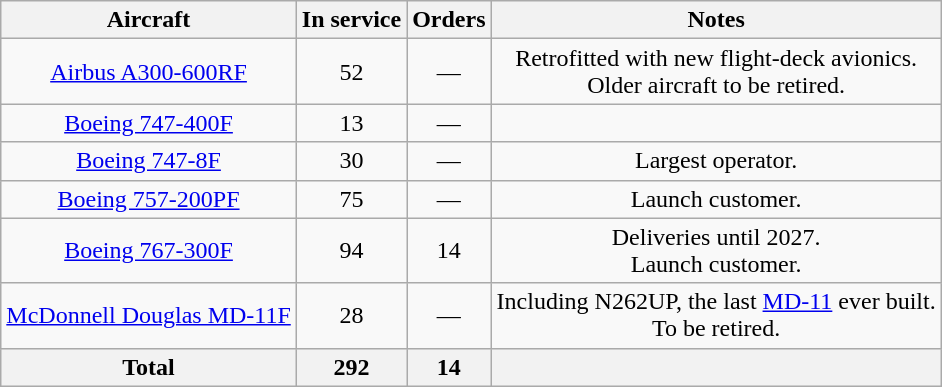<table class="wikitable" style=";margin:auto; text-align:center;">
<tr>
<th>Aircraft</th>
<th>In service</th>
<th>Orders</th>
<th>Notes</th>
</tr>
<tr>
<td><a href='#'>Airbus A300-600RF</a></td>
<td>52</td>
<td>—</td>
<td>Retrofitted with new flight-deck avionics.<br>Older aircraft to be retired.</td>
</tr>
<tr>
<td><a href='#'>Boeing 747-400F</a></td>
<td>13</td>
<td>—</td>
<td></td>
</tr>
<tr>
<td><a href='#'>Boeing 747-8F</a></td>
<td>30</td>
<td>—</td>
<td>Largest operator.</td>
</tr>
<tr>
<td><a href='#'>Boeing 757-200PF</a></td>
<td>75</td>
<td>—</td>
<td>Launch customer.</td>
</tr>
<tr>
<td><a href='#'>Boeing 767-300F</a></td>
<td>94</td>
<td>14</td>
<td>Deliveries until 2027.<br>Launch customer.</td>
</tr>
<tr>
<td><a href='#'>McDonnell Douglas MD-11F</a></td>
<td>28</td>
<td>—</td>
<td>Including N262UP, the last <a href='#'>MD-11</a> ever built.<br>To be retired.</td>
</tr>
<tr>
<th>Total</th>
<th>292</th>
<th>14</th>
<th></th>
</tr>
</table>
